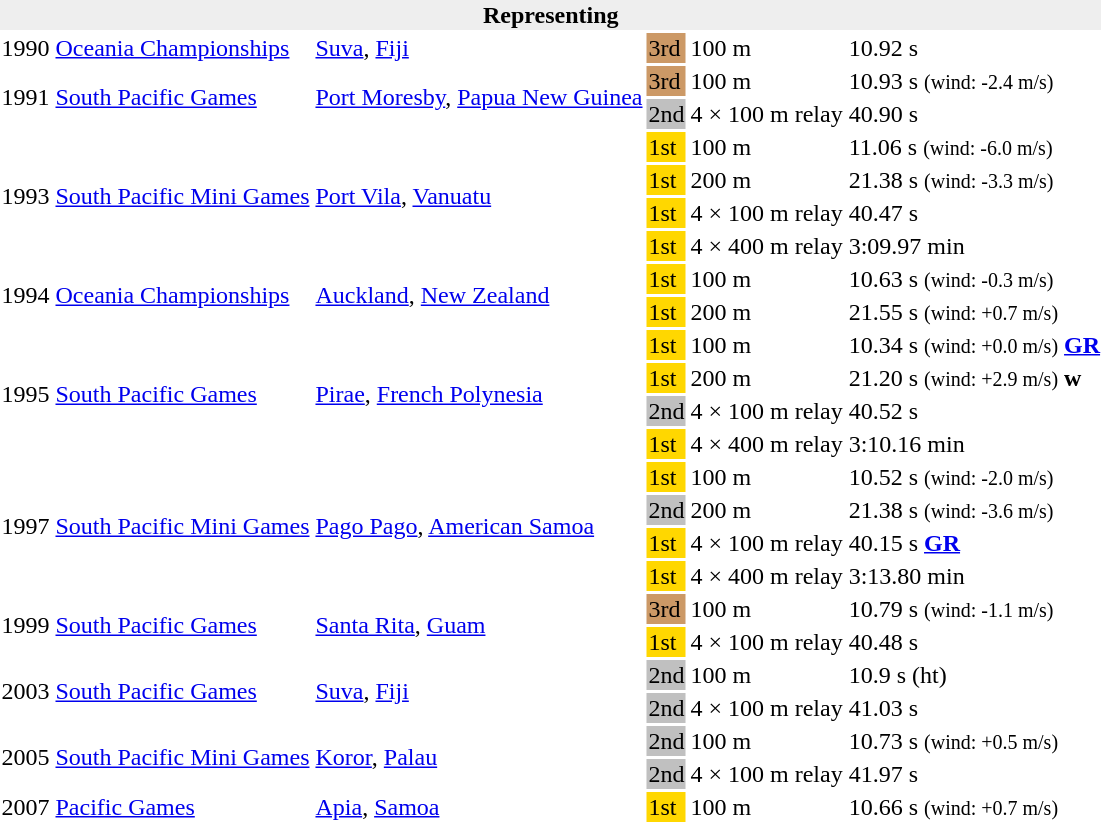<table>
<tr>
<th bgcolor="#eeeeee" colspan="6">Representing </th>
</tr>
<tr>
<td>1990</td>
<td><a href='#'>Oceania Championships</a></td>
<td><a href='#'>Suva</a>, <a href='#'>Fiji</a></td>
<td bgcolor=cc9966>3rd</td>
<td>100 m</td>
<td>10.92 s</td>
</tr>
<tr>
<td rowspan=2>1991</td>
<td rowspan=2><a href='#'>South Pacific Games</a></td>
<td rowspan=2><a href='#'>Port Moresby</a>, <a href='#'>Papua New Guinea</a></td>
<td bgcolor=cc9966>3rd</td>
<td>100 m</td>
<td>10.93 s <small>(wind: -2.4 m/s)</small></td>
</tr>
<tr>
<td bgcolor=silver>2nd</td>
<td>4 × 100 m relay</td>
<td>40.90 s</td>
</tr>
<tr>
<td rowspan=4>1993</td>
<td rowspan=4><a href='#'>South Pacific Mini Games</a></td>
<td rowspan=4><a href='#'>Port Vila</a>, <a href='#'>Vanuatu</a></td>
<td bgcolor=gold>1st</td>
<td>100 m</td>
<td>11.06 s <small>(wind: -6.0 m/s)</small></td>
</tr>
<tr>
<td bgcolor=gold>1st</td>
<td>200 m</td>
<td>21.38 s <small>(wind: -3.3 m/s)</small></td>
</tr>
<tr>
<td bgcolor=gold>1st</td>
<td>4 × 100 m relay</td>
<td>40.47 s</td>
</tr>
<tr>
<td bgcolor=gold>1st</td>
<td>4 × 400 m relay</td>
<td>3:09.97 min</td>
</tr>
<tr>
<td rowspan=2>1994</td>
<td rowspan=2><a href='#'>Oceania Championships</a></td>
<td rowspan=2><a href='#'>Auckland</a>, <a href='#'>New Zealand</a></td>
<td bgcolor=gold>1st</td>
<td>100 m</td>
<td>10.63 s <small>(wind: -0.3 m/s)</small></td>
</tr>
<tr>
<td bgcolor=gold>1st</td>
<td>200 m</td>
<td>21.55 s <small>(wind: +0.7 m/s)</small></td>
</tr>
<tr>
<td rowspan=4>1995</td>
<td rowspan=4><a href='#'>South Pacific Games</a></td>
<td rowspan=4><a href='#'>Pirae</a>, <a href='#'>French Polynesia</a></td>
<td bgcolor=gold>1st</td>
<td>100 m</td>
<td>10.34 s <small>(wind: +0.0 m/s)</small> <strong><a href='#'>GR</a></strong></td>
</tr>
<tr>
<td bgcolor=gold>1st</td>
<td>200 m</td>
<td>21.20 s <small>(wind: +2.9 m/s)</small> <strong>w</strong></td>
</tr>
<tr>
<td bgcolor=silver>2nd</td>
<td>4 × 100 m relay</td>
<td>40.52 s</td>
</tr>
<tr>
<td bgcolor=gold>1st</td>
<td>4 × 400 m relay</td>
<td>3:10.16 min</td>
</tr>
<tr>
<td rowspan=4>1997</td>
<td rowspan=4><a href='#'>South Pacific Mini Games</a></td>
<td rowspan=4><a href='#'>Pago Pago</a>, <a href='#'>American Samoa</a></td>
<td bgcolor=gold>1st</td>
<td>100 m</td>
<td>10.52 s <small>(wind: -2.0 m/s)</small></td>
</tr>
<tr>
<td bgcolor=silver>2nd</td>
<td>200 m</td>
<td>21.38 s <small>(wind: -3.6 m/s)</small></td>
</tr>
<tr>
<td bgcolor=gold>1st</td>
<td>4 × 100 m relay</td>
<td>40.15 s <strong><a href='#'>GR</a></strong></td>
</tr>
<tr>
<td bgcolor=gold>1st</td>
<td>4 × 400 m relay</td>
<td>3:13.80 min</td>
</tr>
<tr>
<td rowspan=2>1999</td>
<td rowspan=2><a href='#'>South Pacific Games</a></td>
<td rowspan=2><a href='#'>Santa Rita</a>, <a href='#'>Guam</a></td>
<td bgcolor=cc9966>3rd</td>
<td>100 m</td>
<td>10.79 s <small>(wind: -1.1 m/s)</small></td>
</tr>
<tr>
<td bgcolor=gold>1st</td>
<td>4 × 100 m relay</td>
<td>40.48 s</td>
</tr>
<tr>
<td rowspan=2>2003</td>
<td rowspan=2><a href='#'>South Pacific Games</a></td>
<td rowspan=2><a href='#'>Suva</a>, <a href='#'>Fiji</a></td>
<td bgcolor=silver>2nd</td>
<td>100 m</td>
<td>10.9 s (ht)</td>
</tr>
<tr>
<td bgcolor=silver>2nd</td>
<td>4 × 100 m relay</td>
<td>41.03 s</td>
</tr>
<tr>
<td rowspan=2>2005</td>
<td rowspan=2><a href='#'>South Pacific Mini Games</a></td>
<td rowspan=2><a href='#'>Koror</a>, <a href='#'>Palau</a></td>
<td bgcolor=silver>2nd</td>
<td>100 m</td>
<td>10.73 s <small>(wind: +0.5 m/s)</small></td>
</tr>
<tr>
<td bgcolor=silver>2nd</td>
<td>4 × 100 m relay</td>
<td>41.97 s</td>
</tr>
<tr>
<td>2007</td>
<td><a href='#'>Pacific Games</a></td>
<td><a href='#'>Apia</a>, <a href='#'>Samoa</a></td>
<td bgcolor=gold>1st</td>
<td>100 m</td>
<td>10.66 s <small>(wind: +0.7 m/s)</small></td>
</tr>
</table>
